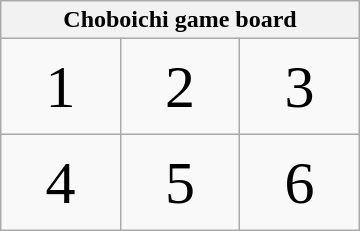<table class="wikitable floatright" style="width:6em;font-size:250%;text-align:center;">
<tr>
<th style="font-size:40%;" colspan=3>Choboichi game board</th>
</tr>
<tr>
<td>1</td>
<td>2</td>
<td>3</td>
</tr>
<tr>
<td>4</td>
<td>5</td>
<td>6</td>
</tr>
</table>
